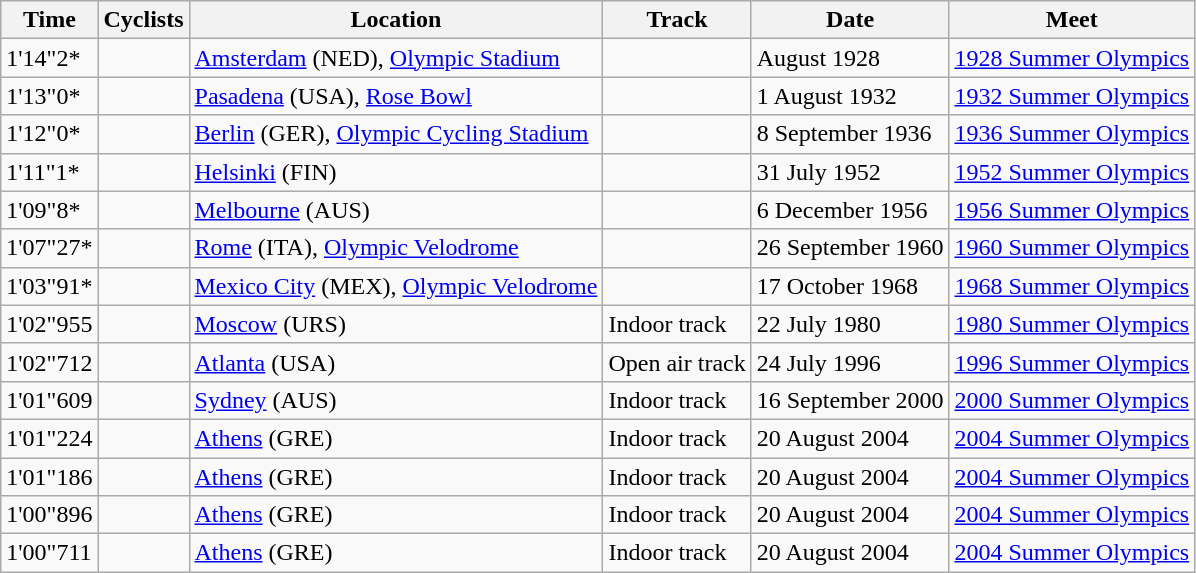<table class="wikitable">
<tr align="left">
<th>Time</th>
<th>Cyclists</th>
<th>Location</th>
<th>Track</th>
<th>Date</th>
<th>Meet</th>
</tr>
<tr>
<td>1'14"2*</td>
<td></td>
<td><a href='#'>Amsterdam</a> (NED), <a href='#'>Olympic Stadium</a></td>
<td></td>
<td>August 1928</td>
<td><a href='#'>1928 Summer Olympics</a></td>
</tr>
<tr>
<td>1'13"0*</td>
<td></td>
<td><a href='#'>Pasadena</a> (USA), <a href='#'>Rose Bowl</a></td>
<td></td>
<td>1 August 1932</td>
<td><a href='#'>1932 Summer Olympics</a></td>
</tr>
<tr>
<td>1'12"0*</td>
<td></td>
<td><a href='#'>Berlin</a> (GER), <a href='#'>Olympic Cycling Stadium</a></td>
<td></td>
<td>8 September 1936</td>
<td><a href='#'>1936 Summer Olympics</a></td>
</tr>
<tr>
<td>1'11"1*</td>
<td></td>
<td><a href='#'>Helsinki</a> (FIN)</td>
<td></td>
<td>31 July 1952</td>
<td><a href='#'>1952 Summer Olympics</a></td>
</tr>
<tr>
<td>1'09"8*</td>
<td></td>
<td><a href='#'>Melbourne</a> (AUS)</td>
<td></td>
<td>6 December 1956</td>
<td><a href='#'>1956 Summer Olympics</a></td>
</tr>
<tr>
<td>1'07"27*</td>
<td></td>
<td><a href='#'>Rome</a> (ITA), <a href='#'>Olympic Velodrome</a></td>
<td></td>
<td>26 September 1960</td>
<td><a href='#'>1960 Summer Olympics</a></td>
</tr>
<tr>
<td>1'03"91*</td>
<td></td>
<td><a href='#'>Mexico City</a> (MEX),  <a href='#'>Olympic Velodrome</a></td>
<td></td>
<td>17 October 1968</td>
<td><a href='#'>1968 Summer Olympics</a></td>
</tr>
<tr>
<td>1'02"955</td>
<td></td>
<td><a href='#'>Moscow</a> (URS)</td>
<td>Indoor track</td>
<td>22 July 1980</td>
<td><a href='#'>1980 Summer Olympics</a></td>
</tr>
<tr>
<td>1'02"712</td>
<td></td>
<td><a href='#'>Atlanta</a> (USA)</td>
<td>Open air track</td>
<td>24 July 1996</td>
<td><a href='#'>1996 Summer Olympics</a></td>
</tr>
<tr>
<td>1'01"609</td>
<td></td>
<td><a href='#'>Sydney</a> (AUS)</td>
<td>Indoor track</td>
<td>16 September 2000</td>
<td><a href='#'>2000 Summer Olympics</a></td>
</tr>
<tr>
<td>1'01"224</td>
<td></td>
<td><a href='#'>Athens</a> (GRE)</td>
<td>Indoor track</td>
<td>20 August 2004</td>
<td><a href='#'>2004 Summer Olympics</a></td>
</tr>
<tr>
<td>1'01"186</td>
<td></td>
<td><a href='#'>Athens</a> (GRE)</td>
<td>Indoor track</td>
<td>20 August 2004</td>
<td><a href='#'>2004 Summer Olympics</a></td>
</tr>
<tr>
<td>1'00"896</td>
<td></td>
<td><a href='#'>Athens</a> (GRE)</td>
<td>Indoor track</td>
<td>20 August 2004</td>
<td><a href='#'>2004 Summer Olympics</a></td>
</tr>
<tr>
<td>1'00"711</td>
<td></td>
<td><a href='#'>Athens</a> (GRE)</td>
<td>Indoor track</td>
<td>20 August 2004</td>
<td><a href='#'>2004 Summer Olympics</a></td>
</tr>
</table>
